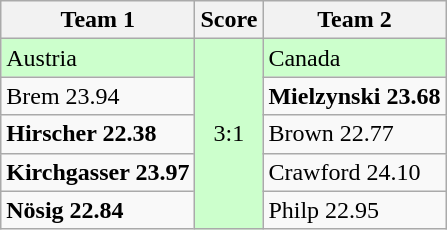<table class="wikitable">
<tr>
<th>Team 1</th>
<th>Score</th>
<th>Team 2</th>
</tr>
<tr style="background:#cfc;">
<td> Austria</td>
<td rowspan=5 align="center">3:1</td>
<td> Canada</td>
</tr>
<tr>
<td>Brem 23.94</td>
<td><strong>Mielzynski 23.68</strong></td>
</tr>
<tr>
<td><strong>Hirscher 22.38</strong></td>
<td>Brown 22.77</td>
</tr>
<tr>
<td><strong>Kirchgasser 23.97</strong></td>
<td>Crawford 24.10</td>
</tr>
<tr>
<td><strong>Nösig 22.84</strong></td>
<td>Philp 22.95</td>
</tr>
</table>
